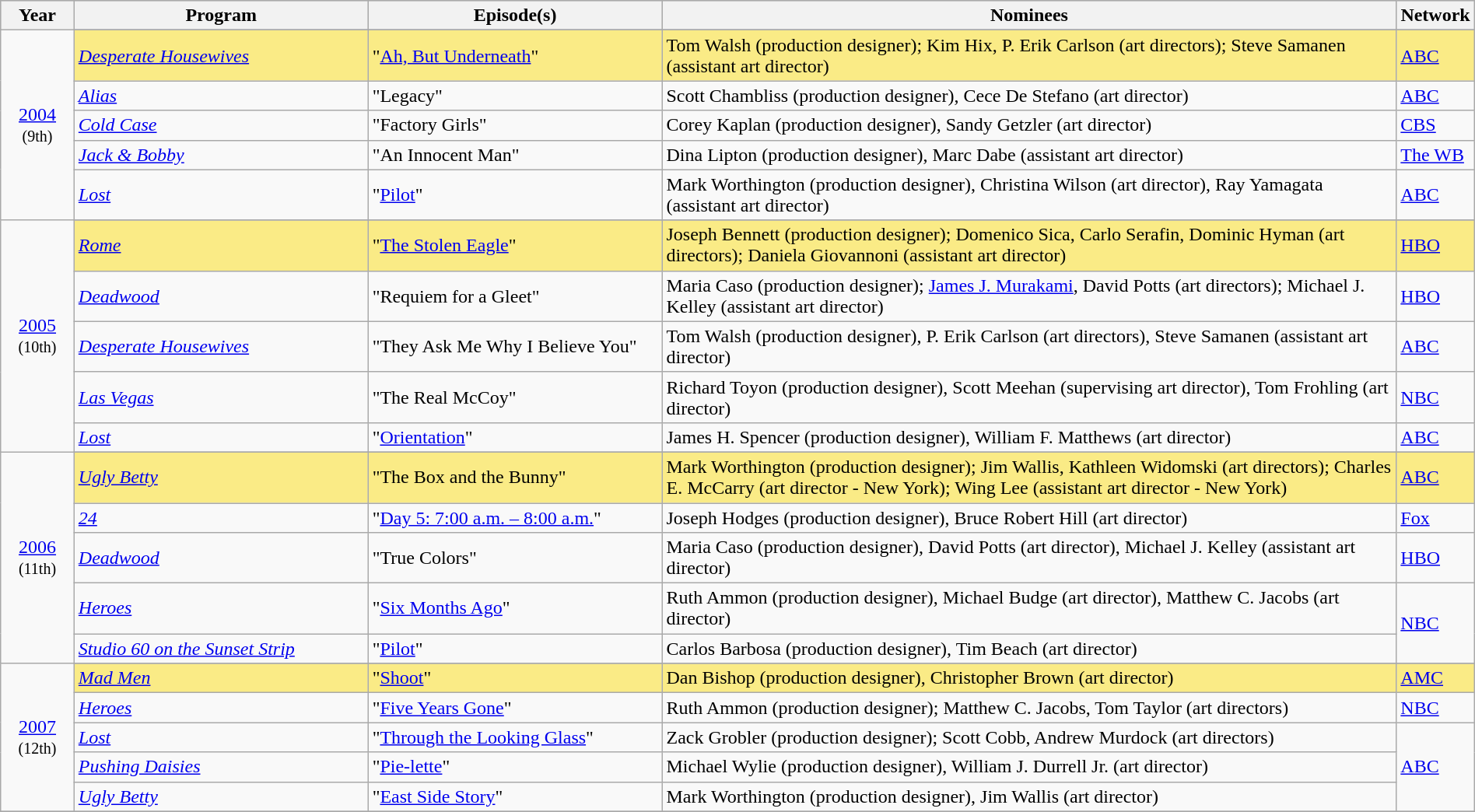<table class="wikitable" style="width:100%">
<tr bgcolor="#bebebe">
<th width="5%">Year</th>
<th width="20%">Program</th>
<th width="20%">Episode(s)</th>
<th width="50%">Nominees</th>
<th width="5%">Network</th>
</tr>
<tr>
<td rowspan=6 style="text-align:center"><a href='#'>2004</a><br><small>(9th)</small><br></td>
</tr>
<tr style="background:#FAEB86">
<td><em><a href='#'>Desperate Housewives</a></em></td>
<td>"<a href='#'>Ah, But Underneath</a>"</td>
<td>Tom Walsh (production designer); Kim Hix, P. Erik Carlson (art directors); Steve Samanen (assistant art director)</td>
<td><a href='#'>ABC</a></td>
</tr>
<tr>
<td><em><a href='#'>Alias</a></em></td>
<td>"Legacy"</td>
<td>Scott Chambliss (production designer), Cece De Stefano (art director)</td>
<td><a href='#'>ABC</a></td>
</tr>
<tr>
<td><em><a href='#'>Cold Case</a></em></td>
<td>"Factory Girls"</td>
<td>Corey Kaplan (production designer), Sandy Getzler (art director)</td>
<td><a href='#'>CBS</a></td>
</tr>
<tr>
<td><em><a href='#'>Jack & Bobby</a></em></td>
<td>"An Innocent Man"</td>
<td>Dina Lipton (production designer), Marc Dabe (assistant art director)</td>
<td><a href='#'>The WB</a></td>
</tr>
<tr>
<td><em><a href='#'>Lost</a></em></td>
<td>"<a href='#'>Pilot</a>"</td>
<td>Mark Worthington (production designer), Christina Wilson (art director), Ray Yamagata (assistant art director)</td>
<td><a href='#'>ABC</a></td>
</tr>
<tr>
<td rowspan=6 style="text-align:center"><a href='#'>2005</a><br><small>(10th)</small><br></td>
</tr>
<tr style="background:#FAEB86">
<td><em><a href='#'>Rome</a></em></td>
<td>"<a href='#'>The Stolen Eagle</a>"</td>
<td>Joseph Bennett (production designer); Domenico Sica, Carlo Serafin, Dominic Hyman (art directors); Daniela Giovannoni (assistant art director)</td>
<td><a href='#'>HBO</a></td>
</tr>
<tr>
<td><em><a href='#'>Deadwood</a></em></td>
<td>"Requiem for a Gleet"</td>
<td>Maria Caso (production designer); <a href='#'>James J. Murakami</a>, David Potts (art directors); Michael J. Kelley (assistant art director)</td>
<td><a href='#'>HBO</a></td>
</tr>
<tr>
<td><em><a href='#'>Desperate Housewives</a></em></td>
<td>"They Ask Me Why I Believe You"</td>
<td>Tom Walsh (production designer), P. Erik Carlson (art directors), Steve Samanen (assistant art director)</td>
<td><a href='#'>ABC</a></td>
</tr>
<tr>
<td><em><a href='#'>Las Vegas</a></em></td>
<td>"The Real McCoy"</td>
<td>Richard Toyon (production designer), Scott Meehan (supervising art director), Tom Frohling (art director)</td>
<td><a href='#'>NBC</a></td>
</tr>
<tr>
<td><em><a href='#'>Lost</a></em></td>
<td>"<a href='#'>Orientation</a>"</td>
<td>James H. Spencer (production designer), William F. Matthews (art director)</td>
<td><a href='#'>ABC</a></td>
</tr>
<tr>
<td rowspan=6 style="text-align:center"><a href='#'>2006</a><br><small>(11th)</small><br></td>
</tr>
<tr style="background:#FAEB86">
<td><em><a href='#'>Ugly Betty</a></em></td>
<td>"The Box and the Bunny"</td>
<td>Mark Worthington (production designer); Jim Wallis, Kathleen Widomski (art directors); Charles E. McCarry (art director - New York); Wing Lee (assistant art director - New York)</td>
<td><a href='#'>ABC</a></td>
</tr>
<tr>
<td><em><a href='#'>24</a></em></td>
<td>"<a href='#'>Day 5: 7:00 a.m. – 8:00 a.m.</a>"</td>
<td>Joseph Hodges (production designer), Bruce Robert Hill (art director)</td>
<td><a href='#'>Fox</a></td>
</tr>
<tr>
<td><em><a href='#'>Deadwood</a></em></td>
<td>"True Colors"</td>
<td>Maria Caso (production designer), David Potts (art director), Michael J. Kelley (assistant art director)</td>
<td><a href='#'>HBO</a></td>
</tr>
<tr>
<td><em><a href='#'>Heroes</a></em></td>
<td>"<a href='#'>Six Months Ago</a>"</td>
<td>Ruth Ammon (production designer), Michael Budge (art director), Matthew C. Jacobs (art director)</td>
<td rowspan="2"><a href='#'>NBC</a></td>
</tr>
<tr>
<td><em><a href='#'>Studio 60 on the Sunset Strip</a></em></td>
<td>"<a href='#'>Pilot</a>"</td>
<td>Carlos Barbosa (production designer), Tim Beach (art director)</td>
</tr>
<tr>
<td rowspan=6 style="text-align:center"><a href='#'>2007</a><br><small>(12th)</small><br></td>
</tr>
<tr style="background:#FAEB86">
<td><em><a href='#'>Mad Men</a></em></td>
<td>"<a href='#'>Shoot</a>"</td>
<td>Dan Bishop (production designer), Christopher Brown (art director)</td>
<td><a href='#'>AMC</a></td>
</tr>
<tr>
<td><em><a href='#'>Heroes</a></em></td>
<td>"<a href='#'>Five Years Gone</a>"</td>
<td>Ruth Ammon (production designer); Matthew C. Jacobs, Tom Taylor (art directors)</td>
<td><a href='#'>NBC</a></td>
</tr>
<tr>
<td><em><a href='#'>Lost</a></em></td>
<td>"<a href='#'>Through the Looking Glass</a>"</td>
<td>Zack Grobler (production designer); Scott Cobb, Andrew Murdock (art directors)</td>
<td rowspan="3"><a href='#'>ABC</a></td>
</tr>
<tr>
<td><em><a href='#'>Pushing Daisies</a></em></td>
<td>"<a href='#'>Pie-lette</a>"</td>
<td>Michael Wylie (production designer), William J. Durrell Jr. (art director)</td>
</tr>
<tr>
<td><em><a href='#'>Ugly Betty</a></em></td>
<td>"<a href='#'>East Side Story</a>"</td>
<td>Mark Worthington (production designer), Jim Wallis (art director)</td>
</tr>
<tr>
</tr>
</table>
